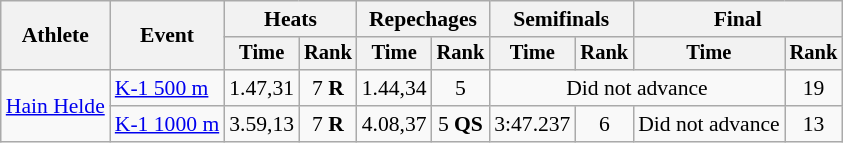<table class="wikitable" style="font-size:90%">
<tr>
<th rowspan=2>Athlete</th>
<th rowspan=2>Event</th>
<th colspan=2>Heats</th>
<th colspan=2>Repechages</th>
<th colspan=2>Semifinals</th>
<th colspan=2>Final</th>
</tr>
<tr style="font-size:95%">
<th>Time</th>
<th>Rank</th>
<th>Time</th>
<th>Rank</th>
<th>Time</th>
<th>Rank</th>
<th>Time</th>
<th>Rank</th>
</tr>
<tr align=center>
<td align=left rowspan=2><a href='#'>Hain Helde</a></td>
<td align=left><a href='#'>K-1 500 m</a></td>
<td>1.47,31</td>
<td>7 <strong>R</strong></td>
<td>1.44,34</td>
<td>5</td>
<td colspan=3>Did not advance</td>
<td>19</td>
</tr>
<tr align=center>
<td align=left><a href='#'>K-1 1000 m</a></td>
<td>3.59,13</td>
<td>7 <strong>R</strong></td>
<td>4.08,37</td>
<td>5 <strong>QS</strong></td>
<td>3:47.237</td>
<td>6</td>
<td colspan=1>Did not advance</td>
<td>13</td>
</tr>
</table>
